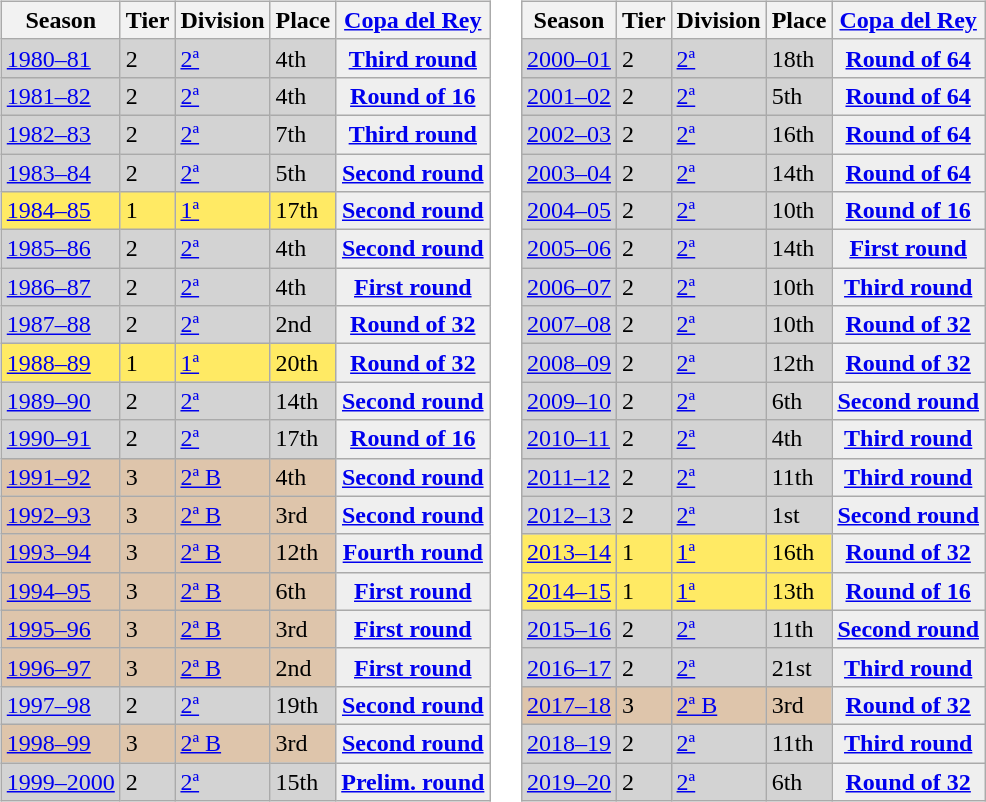<table>
<tr>
<td style="vertical-align:top;"><br><table class="wikitable">
<tr style="background:#f0f6fa;">
<th>Season</th>
<th>Tier</th>
<th>Division</th>
<th>Place</th>
<th><a href='#'>Copa del Rey</a></th>
</tr>
<tr>
<td style="background:#D3D3D3;"><a href='#'>1980–81</a></td>
<td style="background:#D3D3D3;">2</td>
<td style="background:#D3D3D3;"><a href='#'>2ª</a></td>
<td style="background:#D3D3D3;">4th</td>
<th style="background:#efefef;"><a href='#'>Third round</a></th>
</tr>
<tr>
<td style="background:#D3D3D3;"><a href='#'>1981–82</a></td>
<td style="background:#D3D3D3;">2</td>
<td style="background:#D3D3D3;"><a href='#'>2ª</a></td>
<td style="background:#D3D3D3;">4th</td>
<th style="background:#efefef;"><a href='#'>Round of 16</a></th>
</tr>
<tr>
<td style="background:#D3D3D3;"><a href='#'>1982–83</a></td>
<td style="background:#D3D3D3;">2</td>
<td style="background:#D3D3D3;"><a href='#'>2ª</a></td>
<td style="background:#D3D3D3;">7th</td>
<th style="background:#efefef;"><a href='#'>Third round</a></th>
</tr>
<tr>
<td style="background:#D3D3D3;"><a href='#'>1983–84</a></td>
<td style="background:#D3D3D3;">2</td>
<td style="background:#D3D3D3;"><a href='#'>2ª</a></td>
<td style="background:#D3D3D3;">5th</td>
<th style="background:#efefef;"><a href='#'>Second round</a></th>
</tr>
<tr>
<td style="background:#FFEA64;"><a href='#'>1984–85</a></td>
<td style="background:#FFEA64;">1</td>
<td style="background:#FFEA64;"><a href='#'>1ª</a></td>
<td style="background:#FFEA64;">17th</td>
<th style="background:#efefef;"><a href='#'>Second round</a></th>
</tr>
<tr>
<td style="background:#D3D3D3;"><a href='#'>1985–86</a></td>
<td style="background:#D3D3D3;">2</td>
<td style="background:#D3D3D3;"><a href='#'>2ª</a></td>
<td style="background:#D3D3D3;">4th</td>
<th style="background:#efefef;"><a href='#'>Second round</a></th>
</tr>
<tr>
<td style="background:#D3D3D3;"><a href='#'>1986–87</a></td>
<td style="background:#D3D3D3;">2</td>
<td style="background:#D3D3D3;"><a href='#'>2ª</a></td>
<td style="background:#D3D3D3;">4th</td>
<th style="background:#efefef;"><a href='#'>First round</a></th>
</tr>
<tr>
<td style="background:#D3D3D3;"><a href='#'>1987–88</a></td>
<td style="background:#D3D3D3;">2</td>
<td style="background:#D3D3D3;"><a href='#'>2ª</a></td>
<td style="background:#D3D3D3;">2nd</td>
<th style="background:#efefef;"><a href='#'>Round of 32</a></th>
</tr>
<tr>
<td style="background:#FFEA64;"><a href='#'>1988–89</a></td>
<td style="background:#FFEA64;">1</td>
<td style="background:#FFEA64;"><a href='#'>1ª</a></td>
<td style="background:#FFEA64;">20th</td>
<th style="background:#efefef;"><a href='#'>Round of 32</a></th>
</tr>
<tr>
<td style="background:#D3D3D3;"><a href='#'>1989–90</a></td>
<td style="background:#D3D3D3;">2</td>
<td style="background:#D3D3D3;"><a href='#'>2ª</a></td>
<td style="background:#D3D3D3;">14th</td>
<th style="background:#efefef;"><a href='#'>Second round</a></th>
</tr>
<tr>
<td style="background:#D3D3D3;"><a href='#'>1990–91</a></td>
<td style="background:#D3D3D3;">2</td>
<td style="background:#D3D3D3;"><a href='#'>2ª</a></td>
<td style="background:#D3D3D3;">17th</td>
<th style="background:#efefef;"><a href='#'>Round of 16</a></th>
</tr>
<tr>
<td style="background:#DEC5AB;"><a href='#'>1991–92</a></td>
<td style="background:#DEC5AB;">3</td>
<td style="background:#DEC5AB;"><a href='#'>2ª B</a></td>
<td style="background:#DEC5AB;">4th</td>
<th style="background:#efefef;"><a href='#'>Second round</a></th>
</tr>
<tr>
<td style="background:#DEC5AB;"><a href='#'>1992–93</a></td>
<td style="background:#DEC5AB;">3</td>
<td style="background:#DEC5AB;"><a href='#'>2ª B</a></td>
<td style="background:#DEC5AB;">3rd</td>
<th style="background:#efefef;"><a href='#'>Second round</a></th>
</tr>
<tr>
<td style="background:#DEC5AB;"><a href='#'>1993–94</a></td>
<td style="background:#DEC5AB;">3</td>
<td style="background:#DEC5AB;"><a href='#'>2ª B</a></td>
<td style="background:#DEC5AB;">12th</td>
<th style="background:#efefef;"><a href='#'>Fourth round</a></th>
</tr>
<tr>
<td style="background:#DEC5AB;"><a href='#'>1994–95</a></td>
<td style="background:#DEC5AB;">3</td>
<td style="background:#DEC5AB;"><a href='#'>2ª B</a></td>
<td style="background:#DEC5AB;">6th</td>
<th style="background:#efefef;"><a href='#'>First round</a></th>
</tr>
<tr>
<td style="background:#DEC5AB;"><a href='#'>1995–96</a></td>
<td style="background:#DEC5AB;">3</td>
<td style="background:#DEC5AB;"><a href='#'>2ª B</a></td>
<td style="background:#DEC5AB;">3rd</td>
<th style="background:#efefef;"><a href='#'>First round</a></th>
</tr>
<tr>
<td style="background:#DEC5AB;"><a href='#'>1996–97</a></td>
<td style="background:#DEC5AB;">3</td>
<td style="background:#DEC5AB;"><a href='#'>2ª B</a></td>
<td style="background:#DEC5AB;">2nd</td>
<th style="background:#efefef;"><a href='#'>First round</a></th>
</tr>
<tr>
<td style="background:#D3D3D3;"><a href='#'>1997–98</a></td>
<td style="background:#D3D3D3;">2</td>
<td style="background:#D3D3D3;"><a href='#'>2ª</a></td>
<td style="background:#D3D3D3;">19th</td>
<th style="background:#efefef;"><a href='#'>Second round</a></th>
</tr>
<tr>
<td style="background:#DEC5AB;"><a href='#'>1998–99</a></td>
<td style="background:#DEC5AB;">3</td>
<td style="background:#DEC5AB;"><a href='#'>2ª B</a></td>
<td style="background:#DEC5AB;">3rd</td>
<th style="background:#efefef;"><a href='#'>Second round</a></th>
</tr>
<tr>
<td style="background:#D3D3D3;"><a href='#'>1999–2000</a></td>
<td style="background:#D3D3D3;">2</td>
<td style="background:#D3D3D3;"><a href='#'>2ª</a></td>
<td style="background:#D3D3D3;">15th</td>
<th style="background:#efefef;"><a href='#'>Prelim. round</a></th>
</tr>
</table>
</td>
<td style="vertical-align:top;"><br><table class="wikitable">
<tr style="background:#f0f6fa;">
<th>Season</th>
<th>Tier</th>
<th>Division</th>
<th>Place</th>
<th><a href='#'>Copa del Rey</a></th>
</tr>
<tr>
<td style="background:#D3D3D3;"><a href='#'>2000–01</a></td>
<td style="background:#D3D3D3;">2</td>
<td style="background:#D3D3D3;"><a href='#'>2ª</a></td>
<td style="background:#D3D3D3;">18th</td>
<th style="background:#efefef;"><a href='#'>Round of 64</a></th>
</tr>
<tr>
<td style="background:#D3D3D3;"><a href='#'>2001–02</a></td>
<td style="background:#D3D3D3;">2</td>
<td style="background:#D3D3D3;"><a href='#'>2ª</a></td>
<td style="background:#D3D3D3;">5th</td>
<th style="background:#efefef;"><a href='#'>Round of 64</a></th>
</tr>
<tr>
<td style="background:#D3D3D3;"><a href='#'>2002–03</a></td>
<td style="background:#D3D3D3;">2</td>
<td style="background:#D3D3D3;"><a href='#'>2ª</a></td>
<td style="background:#D3D3D3;">16th</td>
<th style="background:#efefef;"><a href='#'>Round of 64</a></th>
</tr>
<tr>
<td style="background:#D3D3D3;"><a href='#'>2003–04</a></td>
<td style="background:#D3D3D3;">2</td>
<td style="background:#D3D3D3;"><a href='#'>2ª</a></td>
<td style="background:#D3D3D3;">14th</td>
<th style="background:#efefef;"><a href='#'>Round of 64</a></th>
</tr>
<tr>
<td style="background:#D3D3D3;"><a href='#'>2004–05</a></td>
<td style="background:#D3D3D3;">2</td>
<td style="background:#D3D3D3;"><a href='#'>2ª</a></td>
<td style="background:#D3D3D3;">10th</td>
<th style="background:#efefef;"><a href='#'>Round of 16</a></th>
</tr>
<tr>
<td style="background:#D3D3D3;"><a href='#'>2005–06</a></td>
<td style="background:#D3D3D3;">2</td>
<td style="background:#D3D3D3;"><a href='#'>2ª</a></td>
<td style="background:#D3D3D3;">14th</td>
<th style="background:#efefef;"><a href='#'>First round</a></th>
</tr>
<tr>
<td style="background:#D3D3D3;"><a href='#'>2006–07</a></td>
<td style="background:#D3D3D3;">2</td>
<td style="background:#D3D3D3;"><a href='#'>2ª</a></td>
<td style="background:#D3D3D3;">10th</td>
<th style="background:#efefef;"><a href='#'>Third round</a></th>
</tr>
<tr>
<td style="background:#D3D3D3;"><a href='#'>2007–08</a></td>
<td style="background:#D3D3D3;">2</td>
<td style="background:#D3D3D3;"><a href='#'>2ª</a></td>
<td style="background:#D3D3D3;">10th</td>
<th style="background:#efefef;"><a href='#'>Round of 32</a></th>
</tr>
<tr>
<td style="background:#D3D3D3;"><a href='#'>2008–09</a></td>
<td style="background:#D3D3D3;">2</td>
<td style="background:#D3D3D3;"><a href='#'>2ª</a></td>
<td style="background:#D3D3D3;">12th</td>
<th style="background:#efefef;"><a href='#'>Round of 32</a></th>
</tr>
<tr>
<td style="background:#D3D3D3;"><a href='#'>2009–10</a></td>
<td style="background:#D3D3D3;">2</td>
<td style="background:#D3D3D3;"><a href='#'>2ª</a></td>
<td style="background:#D3D3D3;">6th</td>
<th style="background:#efefef;"><a href='#'>Second round</a></th>
</tr>
<tr>
<td style="background:#D3D3D3;"><a href='#'>2010–11</a></td>
<td style="background:#D3D3D3;">2</td>
<td style="background:#D3D3D3;"><a href='#'>2ª</a></td>
<td style="background:#D3D3D3;">4th</td>
<th style="background:#efefef;"><a href='#'>Third round</a></th>
</tr>
<tr>
<td style="background:#D3D3D3;"><a href='#'>2011–12</a></td>
<td style="background:#D3D3D3;">2</td>
<td style="background:#D3D3D3;"><a href='#'>2ª</a></td>
<td style="background:#D3D3D3;">11th</td>
<th style="background:#efefef;"><a href='#'>Third round</a></th>
</tr>
<tr>
<td style="background:#D3D3D3;"><a href='#'>2012–13</a></td>
<td style="background:#D3D3D3;">2</td>
<td style="background:#D3D3D3;"><a href='#'>2ª</a></td>
<td style="background:#D3D3D3;">1st</td>
<th style="background:#efefef;"><a href='#'>Second round</a></th>
</tr>
<tr>
<td style="background:#FFEA64;"><a href='#'>2013–14</a></td>
<td style="background:#FFEA64;">1</td>
<td style="background:#FFEA64;"><a href='#'>1ª</a></td>
<td style="background:#FFEA64;">16th</td>
<th style="background:#efefef;"><a href='#'>Round of 32</a></th>
</tr>
<tr>
<td style="background:#FFEA64;"><a href='#'>2014–15</a></td>
<td style="background:#FFEA64;">1</td>
<td style="background:#FFEA64;"><a href='#'>1ª</a></td>
<td style="background:#FFEA64;">13th</td>
<th style="background:#efefef;"><a href='#'>Round of 16</a></th>
</tr>
<tr>
<td style="background:#D3D3D3;"><a href='#'>2015–16</a></td>
<td style="background:#D3D3D3;">2</td>
<td style="background:#D3D3D3;"><a href='#'>2ª</a></td>
<td style="background:#D3D3D3;">11th</td>
<th style="background:#efefef;"><a href='#'>Second round</a></th>
</tr>
<tr>
<td style="background:#D3D3D3;"><a href='#'>2016–17</a></td>
<td style="background:#D3D3D3;">2</td>
<td style="background:#D3D3D3;"><a href='#'>2ª</a></td>
<td style="background:#D3D3D3;">21st</td>
<th style="background:#efefef;"><a href='#'>Third round</a></th>
</tr>
<tr>
<td style="background:#DEC5AB;"><a href='#'>2017–18</a></td>
<td style="background:#DEC5AB;">3</td>
<td style="background:#DEC5AB;"><a href='#'>2ª B</a></td>
<td style="background:#DEC5AB;">3rd</td>
<th style="background:#efefef;"><a href='#'>Round of 32</a></th>
</tr>
<tr>
<td style="background:#D3D3D3;"><a href='#'>2018–19</a></td>
<td style="background:#D3D3D3;">2</td>
<td style="background:#D3D3D3;"><a href='#'>2ª</a></td>
<td style="background:#D3D3D3;">11th</td>
<th style="background:#efefef;"><a href='#'>Third round</a></th>
</tr>
<tr>
<td style="background:#D3D3D3;"><a href='#'>2019–20</a></td>
<td style="background:#D3D3D3;">2</td>
<td style="background:#D3D3D3;"><a href='#'>2ª</a></td>
<td style="background:#D3D3D3;">6th</td>
<th style="background:#efefef;"><a href='#'>Round of 32</a></th>
</tr>
</table>
</td>
</tr>
</table>
